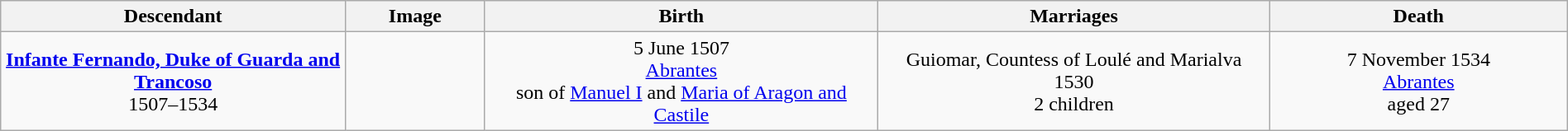<table style="text-align:center; width:100%" class="wikitable">
<tr>
<th style="width:22%;">Descendant</th>
<th style="width:105px;">Image</th>
<th>Birth</th>
<th style="width:25%;">Marriages</th>
<th style="width:19%;">Death</th>
</tr>
<tr>
<td><strong><a href='#'>Infante Fernando, Duke of Guarda and Trancoso</a></strong><br>1507–1534</td>
<td></td>
<td>5 June 1507<br><a href='#'>Abrantes</a><br>son of <a href='#'>Manuel I</a> and <a href='#'>Maria of Aragon and Castile</a></td>
<td>Guiomar, Countess of Loulé and Marialva<br>1530<br>2 children</td>
<td>7 November 1534<br><a href='#'>Abrantes</a><br>aged 27</td>
</tr>
</table>
